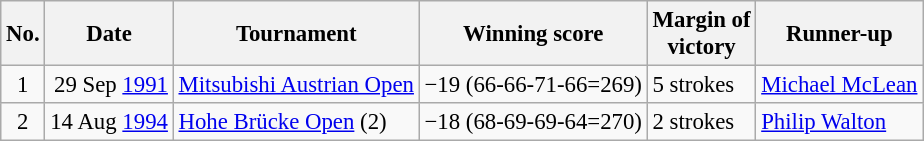<table class="wikitable" style="font-size:95%;">
<tr>
<th>No.</th>
<th>Date</th>
<th>Tournament</th>
<th>Winning score</th>
<th>Margin of<br>victory</th>
<th>Runner-up</th>
</tr>
<tr>
<td align=center>1</td>
<td align=right>29 Sep <a href='#'>1991</a></td>
<td><a href='#'>Mitsubishi Austrian Open</a></td>
<td>−19 (66-66-71-66=269)</td>
<td>5 strokes</td>
<td> <a href='#'>Michael McLean</a></td>
</tr>
<tr>
<td align=center>2</td>
<td align=right>14 Aug <a href='#'>1994</a></td>
<td><a href='#'>Hohe Brücke Open</a> (2)</td>
<td>−18 (68-69-69-64=270)</td>
<td>2 strokes</td>
<td> <a href='#'>Philip Walton</a></td>
</tr>
</table>
